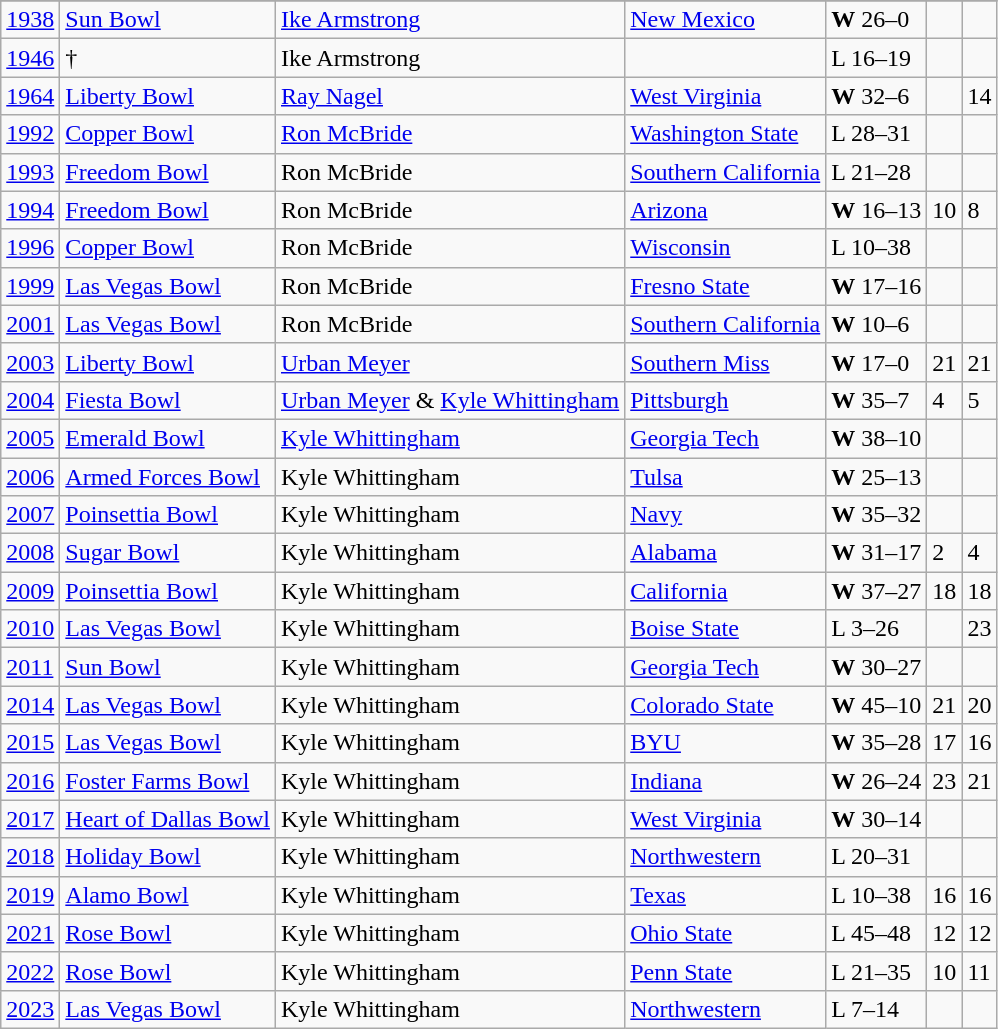<table class="wikitable">
<tr>
</tr>
<tr>
<td><a href='#'>1938</a></td>
<td><a href='#'>Sun Bowl</a></td>
<td><a href='#'>Ike Armstrong</a></td>
<td><a href='#'>New Mexico</a></td>
<td><strong>W</strong> 26–0</td>
<td></td>
<td></td>
</tr>
<tr>
<td><a href='#'>1946</a></td>
<td>†</td>
<td>Ike Armstrong</td>
<td></td>
<td>L 16–19</td>
<td></td>
<td></td>
</tr>
<tr>
<td><a href='#'>1964</a></td>
<td><a href='#'>Liberty Bowl</a></td>
<td><a href='#'>Ray Nagel</a></td>
<td><a href='#'>West Virginia</a></td>
<td><strong>W</strong> 32–6</td>
<td></td>
<td>14</td>
</tr>
<tr>
<td><a href='#'>1992</a></td>
<td><a href='#'>Copper Bowl</a></td>
<td><a href='#'>Ron McBride</a></td>
<td><a href='#'>Washington State</a></td>
<td>L 28–31</td>
<td></td>
<td></td>
</tr>
<tr>
<td><a href='#'>1993</a></td>
<td><a href='#'>Freedom Bowl</a></td>
<td>Ron McBride</td>
<td><a href='#'>Southern California</a></td>
<td>L 21–28</td>
<td></td>
<td></td>
</tr>
<tr>
<td><a href='#'>1994</a></td>
<td><a href='#'>Freedom Bowl</a></td>
<td>Ron McBride</td>
<td><a href='#'>Arizona</a></td>
<td><strong>W</strong> 16–13</td>
<td>10</td>
<td>8</td>
</tr>
<tr>
<td><a href='#'>1996</a></td>
<td><a href='#'>Copper Bowl</a></td>
<td>Ron McBride</td>
<td><a href='#'>Wisconsin</a></td>
<td>L 10–38</td>
<td></td>
<td></td>
</tr>
<tr>
<td><a href='#'>1999</a></td>
<td><a href='#'>Las Vegas Bowl</a></td>
<td>Ron McBride</td>
<td><a href='#'>Fresno State</a></td>
<td><strong>W</strong> 17–16</td>
<td></td>
<td></td>
</tr>
<tr>
<td><a href='#'>2001</a></td>
<td><a href='#'>Las Vegas Bowl</a></td>
<td>Ron McBride</td>
<td><a href='#'>Southern California</a></td>
<td><strong>W</strong> 10–6</td>
<td></td>
<td></td>
</tr>
<tr>
<td><a href='#'>2003</a></td>
<td><a href='#'>Liberty Bowl</a></td>
<td><a href='#'>Urban Meyer</a></td>
<td><a href='#'>Southern Miss</a></td>
<td><strong>W</strong> 17–0</td>
<td>21</td>
<td>21</td>
</tr>
<tr>
<td><a href='#'>2004</a></td>
<td><a href='#'>Fiesta Bowl</a></td>
<td><a href='#'>Urban Meyer</a> & <a href='#'>Kyle Whittingham</a></td>
<td><a href='#'>Pittsburgh</a></td>
<td><strong>W</strong> 35–7</td>
<td>4</td>
<td>5</td>
</tr>
<tr>
<td><a href='#'>2005</a></td>
<td><a href='#'>Emerald Bowl</a></td>
<td><a href='#'>Kyle Whittingham</a></td>
<td><a href='#'>Georgia Tech</a></td>
<td><strong>W</strong> 38–10</td>
<td></td>
<td></td>
</tr>
<tr>
<td><a href='#'>2006</a></td>
<td><a href='#'>Armed Forces Bowl</a></td>
<td>Kyle Whittingham</td>
<td><a href='#'>Tulsa</a></td>
<td><strong>W</strong> 25–13</td>
<td></td>
<td></td>
</tr>
<tr>
<td><a href='#'>2007</a></td>
<td><a href='#'>Poinsettia Bowl</a></td>
<td>Kyle Whittingham</td>
<td><a href='#'>Navy</a></td>
<td><strong>W</strong> 35–32</td>
<td></td>
<td></td>
</tr>
<tr>
<td><a href='#'>2008</a></td>
<td><a href='#'>Sugar Bowl</a></td>
<td>Kyle Whittingham</td>
<td><a href='#'>Alabama</a></td>
<td><strong>W</strong> 31–17</td>
<td>2</td>
<td>4</td>
</tr>
<tr>
<td><a href='#'>2009</a></td>
<td><a href='#'>Poinsettia Bowl</a></td>
<td>Kyle Whittingham</td>
<td><a href='#'>California</a></td>
<td><strong>W</strong> 37–27</td>
<td>18</td>
<td>18</td>
</tr>
<tr>
<td><a href='#'>2010</a></td>
<td><a href='#'>Las Vegas Bowl</a></td>
<td>Kyle Whittingham</td>
<td><a href='#'>Boise State</a></td>
<td>L 3–26</td>
<td></td>
<td>23</td>
</tr>
<tr>
<td><a href='#'>2011</a></td>
<td><a href='#'>Sun Bowl</a></td>
<td>Kyle Whittingham</td>
<td><a href='#'>Georgia Tech</a></td>
<td><strong>W</strong> 30–27</td>
<td></td>
<td></td>
</tr>
<tr>
<td><a href='#'>2014</a></td>
<td><a href='#'>Las Vegas Bowl</a></td>
<td>Kyle Whittingham</td>
<td><a href='#'>Colorado State</a></td>
<td><strong>W</strong> 45–10</td>
<td>21</td>
<td>20</td>
</tr>
<tr>
<td><a href='#'>2015</a></td>
<td><a href='#'>Las Vegas Bowl</a></td>
<td>Kyle Whittingham</td>
<td><a href='#'>BYU</a></td>
<td><strong>W</strong> 35–28</td>
<td>17</td>
<td>16</td>
</tr>
<tr>
<td><a href='#'>2016</a></td>
<td><a href='#'>Foster Farms Bowl</a></td>
<td>Kyle Whittingham</td>
<td><a href='#'>Indiana</a></td>
<td><strong>W</strong> 26–24</td>
<td>23</td>
<td>21</td>
</tr>
<tr>
<td><a href='#'>2017</a></td>
<td><a href='#'>Heart of Dallas Bowl</a></td>
<td>Kyle Whittingham</td>
<td><a href='#'>West Virginia</a></td>
<td><strong>W</strong> 30–14</td>
<td></td>
<td></td>
</tr>
<tr>
<td><a href='#'>2018</a></td>
<td><a href='#'>Holiday Bowl</a></td>
<td>Kyle Whittingham</td>
<td><a href='#'>Northwestern</a></td>
<td>L 20–31</td>
<td></td>
<td></td>
</tr>
<tr>
<td><a href='#'>2019</a></td>
<td><a href='#'>Alamo Bowl</a></td>
<td>Kyle Whittingham</td>
<td><a href='#'>Texas</a></td>
<td>L 10–38</td>
<td>16</td>
<td>16</td>
</tr>
<tr>
<td><a href='#'>2021</a></td>
<td><a href='#'>Rose Bowl</a></td>
<td>Kyle Whittingham</td>
<td><a href='#'>Ohio State</a></td>
<td>L 45–48</td>
<td>12</td>
<td>12</td>
</tr>
<tr>
<td><a href='#'>2022</a></td>
<td><a href='#'>Rose Bowl</a></td>
<td>Kyle Whittingham</td>
<td><a href='#'>Penn State</a></td>
<td>L 21–35</td>
<td>10</td>
<td>11</td>
</tr>
<tr>
<td><a href='#'>2023</a></td>
<td><a href='#'>Las Vegas Bowl</a></td>
<td>Kyle Whittingham</td>
<td><a href='#'>Northwestern</a></td>
<td>L 7–14</td>
<td></td>
<td></td>
</tr>
</table>
